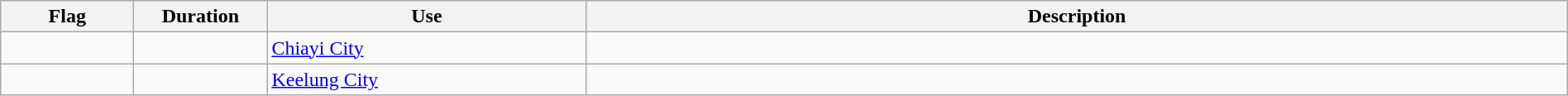<table class="wikitable" width="100%">
<tr>
<th width="100px">Flag</th>
<th width="100px">Duration</th>
<th width="250px">Use</th>
<th style="min-width:250px">Description</th>
</tr>
<tr>
<td></td>
<td></td>
<td><a href='#'>Chiayi City</a></td>
<td></td>
</tr>
<tr>
<td></td>
<td></td>
<td><a href='#'>Keelung City</a></td>
<td></td>
</tr>
</table>
